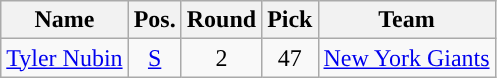<table class="wikitable">
<tr>
<th style="text-align:center; ">Name</th>
<th style="text-align:center; ">Pos.</th>
<th style="text-align:center; ">Round</th>
<th style="text-align:center; ">Pick</th>
<th style="text-align:center; ">Team</th>
</tr>
<tr style="text-align:center">
<td><a href='#'>Tyler Nubin</a></td>
<td><a href='#'>S</a></td>
<td>2</td>
<td>47</td>
<td><a href='#'>New York Giants</a></td>
</tr>
</table>
